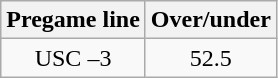<table class="wikitable">
<tr align="center">
<th style=>Pregame line</th>
<th style=>Over/under</th>
</tr>
<tr align="center">
<td>USC –3</td>
<td>52.5</td>
</tr>
</table>
